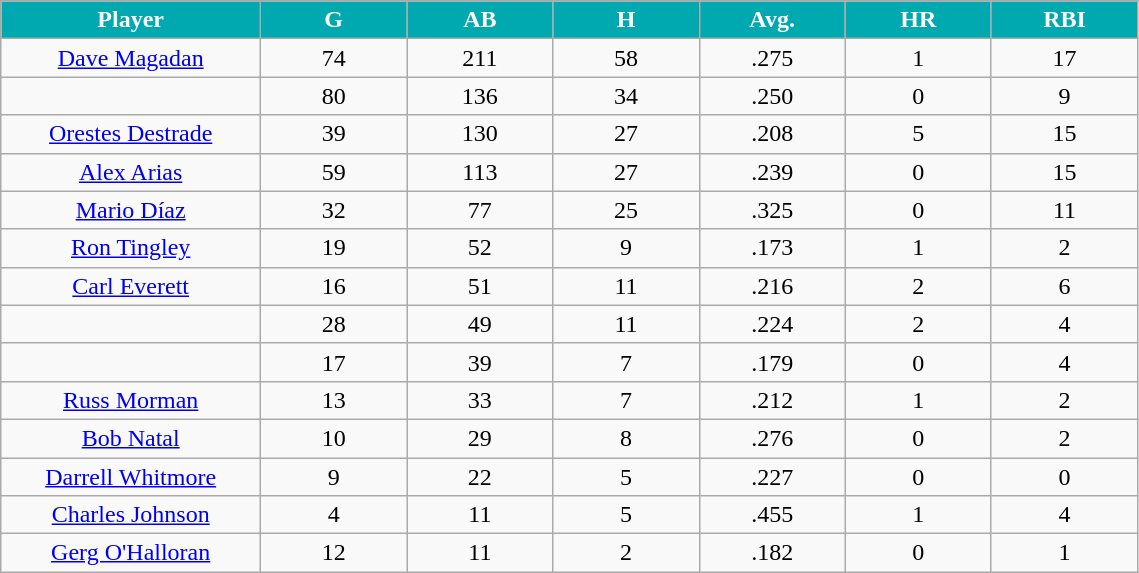<table class="wikitable sortable">
<tr>
<th style=" background:#00a8b0; color:white" width="16%">Player</th>
<th style=" background:#00a8b0; color:white;" width="9%">G</th>
<th style=" background:#00a8b0; color:white;" width="9%">AB</th>
<th style=" background:#00a8b0; color:white;" width="9%">H</th>
<th style=" background:#00a8b0; color:white;" width="9%">Avg.</th>
<th style=" background:#00a8b0; color:white;" width="9%">HR</th>
<th style=" background:#00a8b0; color:white;" width="9%">RBI</th>
</tr>
<tr align="center">
<td><a href='#'>Dave Magadan</a></td>
<td>74</td>
<td>211</td>
<td>58</td>
<td>.275</td>
<td>1</td>
<td>17</td>
</tr>
<tr align=center>
<td></td>
<td>80</td>
<td>136</td>
<td>34</td>
<td>.250</td>
<td>0</td>
<td>9</td>
</tr>
<tr align="center">
<td><a href='#'>Orestes Destrade</a></td>
<td>39</td>
<td>130</td>
<td>27</td>
<td>.208</td>
<td>5</td>
<td>15</td>
</tr>
<tr align=center>
<td><a href='#'>Alex Arias</a></td>
<td>59</td>
<td>113</td>
<td>27</td>
<td>.239</td>
<td>0</td>
<td>15</td>
</tr>
<tr align=center>
<td><a href='#'>Mario Díaz</a></td>
<td>32</td>
<td>77</td>
<td>25</td>
<td>.325</td>
<td>0</td>
<td>11</td>
</tr>
<tr align=center>
<td><a href='#'>Ron Tingley</a></td>
<td>19</td>
<td>52</td>
<td>9</td>
<td>.173</td>
<td>1</td>
<td>2</td>
</tr>
<tr align=center>
<td><a href='#'>Carl Everett</a></td>
<td>16</td>
<td>51</td>
<td>11</td>
<td>.216</td>
<td>2</td>
<td>6</td>
</tr>
<tr align=center>
<td></td>
<td>28</td>
<td>49</td>
<td>11</td>
<td>.224</td>
<td>2</td>
<td>4</td>
</tr>
<tr align="center">
<td></td>
<td>17</td>
<td>39</td>
<td>7</td>
<td>.179</td>
<td>0</td>
<td>4</td>
</tr>
<tr align="center">
<td><a href='#'>Russ Morman</a></td>
<td>13</td>
<td>33</td>
<td>7</td>
<td>.212</td>
<td>1</td>
<td>2</td>
</tr>
<tr align=center>
<td><a href='#'>Bob Natal</a></td>
<td>10</td>
<td>29</td>
<td>8</td>
<td>.276</td>
<td>0</td>
<td>2</td>
</tr>
<tr align=center>
<td><a href='#'>Darrell Whitmore</a></td>
<td>9</td>
<td>22</td>
<td>5</td>
<td>.227</td>
<td>0</td>
<td>0</td>
</tr>
<tr align=center>
<td><a href='#'>Charles Johnson</a></td>
<td>4</td>
<td>11</td>
<td>5</td>
<td>.455</td>
<td>1</td>
<td>4</td>
</tr>
<tr align=center>
<td><a href='#'>Gerg O'Halloran</a></td>
<td>12</td>
<td>11</td>
<td>2</td>
<td>.182</td>
<td>0</td>
<td>1</td>
</tr>
</table>
